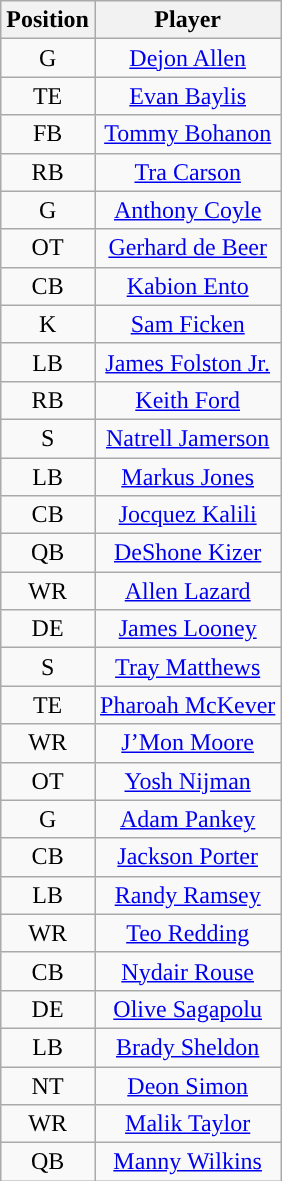<table class="wikitable" style="text-align:center">
<tr>
<th>Position</th>
<th>Player</th>
</tr>
<tr>
<td>G</td>
<td><a href='#'>Dejon Allen</a></td>
</tr>
<tr>
<td>TE</td>
<td><a href='#'>Evan Baylis</a></td>
</tr>
<tr>
<td>FB</td>
<td><a href='#'>Tommy Bohanon</a></td>
</tr>
<tr>
<td>RB</td>
<td><a href='#'>Tra Carson</a></td>
</tr>
<tr>
<td>G</td>
<td><a href='#'>Anthony Coyle</a></td>
</tr>
<tr>
<td>OT</td>
<td><a href='#'>Gerhard de Beer</a></td>
</tr>
<tr>
<td>CB</td>
<td><a href='#'>Kabion Ento</a></td>
</tr>
<tr>
<td>K</td>
<td><a href='#'>Sam Ficken</a></td>
</tr>
<tr>
<td>LB</td>
<td><a href='#'>James Folston Jr.</a></td>
</tr>
<tr>
<td>RB</td>
<td><a href='#'>Keith Ford</a></td>
</tr>
<tr>
<td>S</td>
<td><a href='#'>Natrell Jamerson</a></td>
</tr>
<tr>
<td>LB</td>
<td><a href='#'>Markus Jones</a></td>
</tr>
<tr>
<td>CB</td>
<td><a href='#'>Jocquez Kalili</a></td>
</tr>
<tr>
<td>QB</td>
<td><a href='#'>DeShone Kizer</a></td>
</tr>
<tr>
<td>WR</td>
<td><a href='#'>Allen Lazard</a></td>
</tr>
<tr>
<td>DE</td>
<td><a href='#'>James Looney</a></td>
</tr>
<tr>
<td>S</td>
<td><a href='#'>Tray Matthews</a></td>
</tr>
<tr>
<td>TE</td>
<td><a href='#'>Pharoah McKever</a></td>
</tr>
<tr>
<td>WR</td>
<td><a href='#'>J’Mon Moore</a></td>
</tr>
<tr>
<td>OT</td>
<td><a href='#'>Yosh Nijman</a></td>
</tr>
<tr>
<td>G</td>
<td><a href='#'>Adam Pankey</a></td>
</tr>
<tr>
<td>CB</td>
<td><a href='#'>Jackson Porter</a></td>
</tr>
<tr>
<td>LB</td>
<td><a href='#'>Randy Ramsey</a></td>
</tr>
<tr>
<td>WR</td>
<td><a href='#'>Teo Redding</a></td>
</tr>
<tr>
<td>CB</td>
<td><a href='#'>Nydair Rouse</a></td>
</tr>
<tr>
<td>DE</td>
<td><a href='#'>Olive Sagapolu</a></td>
</tr>
<tr>
<td>LB</td>
<td><a href='#'>Brady Sheldon</a></td>
</tr>
<tr>
<td>NT</td>
<td><a href='#'>Deon Simon</a></td>
</tr>
<tr>
<td>WR</td>
<td><a href='#'>Malik Taylor</a></td>
</tr>
<tr>
<td>QB</td>
<td><a href='#'>Manny Wilkins</a></td>
</tr>
</table>
